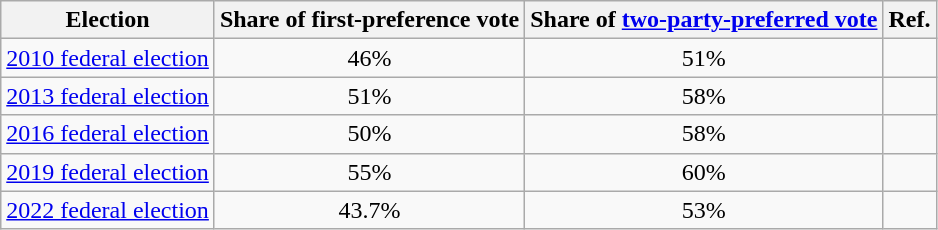<table class="wikitable" style="text-align: center">
<tr>
<th>Election</th>
<th>Share of first-preference vote</th>
<th>Share of <a href='#'>two-party-preferred vote</a></th>
<th>Ref.</th>
</tr>
<tr>
<td><a href='#'>2010 federal election</a></td>
<td>46%</td>
<td>51%</td>
<td></td>
</tr>
<tr>
<td><a href='#'>2013 federal election</a></td>
<td>51%</td>
<td>58%</td>
<td></td>
</tr>
<tr>
<td><a href='#'>2016 federal election</a></td>
<td>50%</td>
<td>58%</td>
<td></td>
</tr>
<tr>
<td><a href='#'>2019 federal election</a></td>
<td>55%</td>
<td>60%</td>
<td></td>
</tr>
<tr>
<td><a href='#'>2022 federal election</a></td>
<td>43.7%</td>
<td>53%</td>
<td></td>
</tr>
</table>
